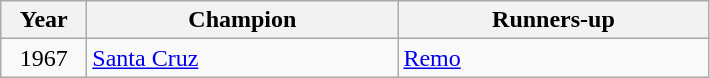<table class="wikitable">
<tr>
<th width=50>Year</th>
<th width=200>Champion</th>
<th width=200>Runners-up</th>
</tr>
<tr>
<td align=center>1967</td>
<td> <a href='#'>Santa Cruz</a></td>
<td> <a href='#'>Remo</a></td>
</tr>
</table>
